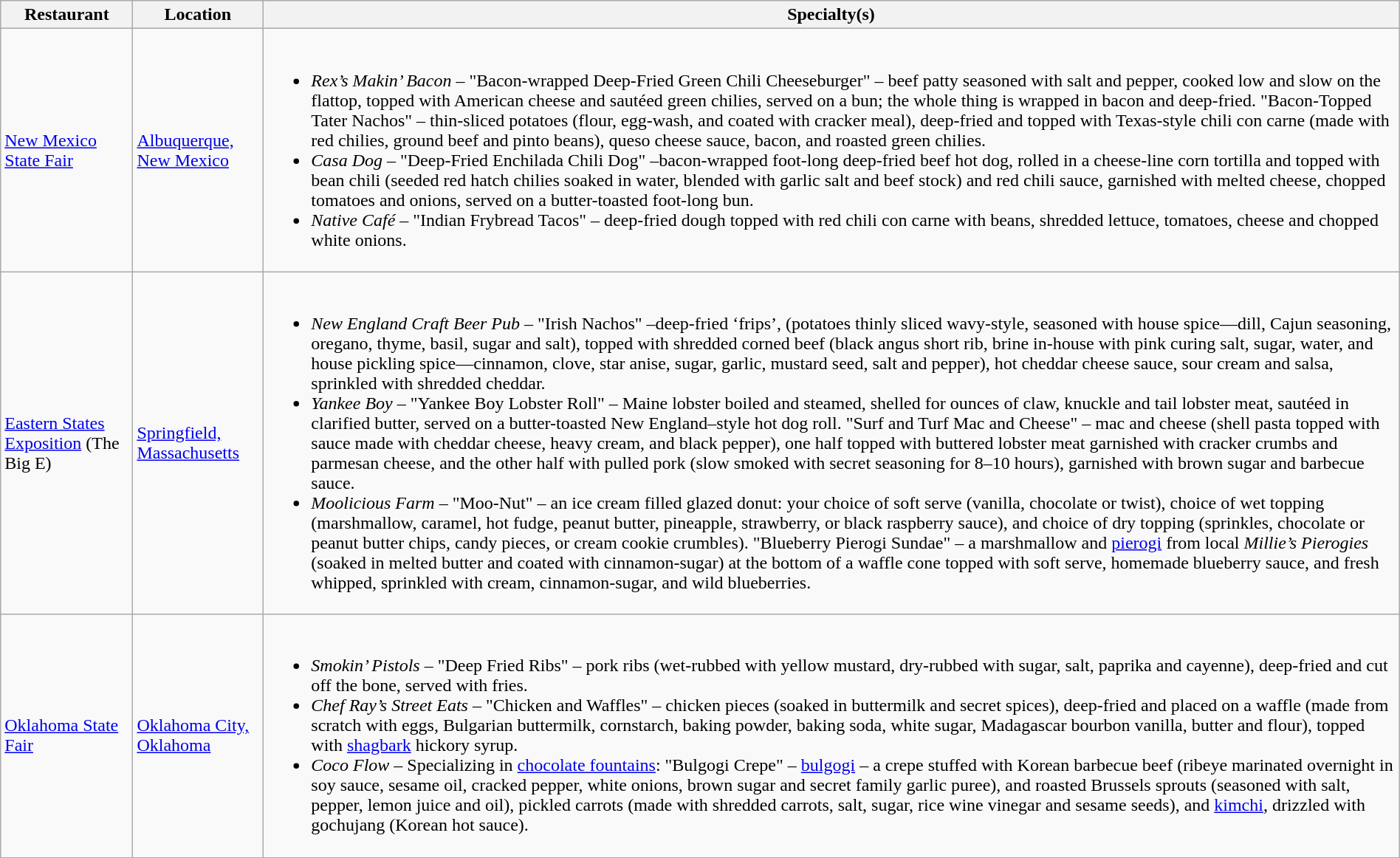<table class="wikitable" style="width:100%;">
<tr>
<th>Restaurant</th>
<th>Location</th>
<th>Specialty(s)</th>
</tr>
<tr>
<td><a href='#'>New Mexico State Fair</a></td>
<td><a href='#'>Albuquerque, New Mexico</a></td>
<td><br><ul><li><em>Rex’s Makin’ Bacon</em> – "Bacon-wrapped Deep-Fried Green Chili Cheeseburger" – beef patty seasoned with salt and pepper, cooked low and slow on the flattop, topped with American cheese and sautéed green chilies, served on a bun; the whole thing is wrapped in bacon and deep-fried. "Bacon-Topped Tater Nachos" – thin-sliced potatoes (flour, egg-wash, and coated with cracker meal), deep-fried and topped with Texas-style chili con carne (made with red chilies, ground beef and pinto beans), queso cheese sauce, bacon, and roasted green chilies.</li><li><em>Casa Dog</em> –  "Deep-Fried Enchilada Chili Dog" –bacon-wrapped foot-long deep-fried beef hot dog, rolled in a cheese-line corn tortilla and topped with bean chili (seeded red hatch chilies soaked in water, blended with garlic salt and beef stock) and red chili sauce, garnished with melted cheese, chopped tomatoes and onions, served on a butter-toasted foot-long bun.</li><li><em>Native Café</em> – "Indian Frybread Tacos" – deep-fried dough topped with red chili con carne with beans, shredded lettuce, tomatoes, cheese and chopped white onions.</li></ul></td>
</tr>
<tr>
<td><a href='#'>Eastern States Exposition</a> (The Big E)</td>
<td><a href='#'>Springfield, Massachusetts</a></td>
<td><br><ul><li><em>New England Craft Beer Pub</em> – "Irish Nachos" –deep-fried ‘frips’, (potatoes thinly sliced wavy-style, seasoned with house spice—dill, Cajun seasoning, oregano, thyme, basil, sugar and salt), topped with shredded corned beef (black angus short rib, brine in-house with pink curing salt, sugar, water, and house pickling spice—cinnamon, clove, star anise, sugar, garlic, mustard seed, salt and pepper), hot cheddar cheese sauce, sour cream and salsa, sprinkled with shredded cheddar.</li><li><em>Yankee Boy</em> – "Yankee Boy Lobster Roll" – Maine lobster boiled and steamed, shelled for  ounces of claw, knuckle and tail lobster meat, sautéed in clarified butter, served on a butter-toasted New England–style hot dog roll. "Surf and Turf Mac and Cheese" – mac and cheese (shell pasta topped with sauce made with cheddar cheese, heavy cream, and black pepper), one half topped with buttered lobster meat garnished with cracker crumbs and parmesan cheese, and the other half with pulled pork (slow smoked with secret seasoning for 8–10 hours), garnished with brown sugar and barbecue sauce.</li><li><em>Moolicious Farm</em> – "Moo-Nut" – an ice cream filled glazed donut: your choice of soft serve (vanilla, chocolate or twist), choice of wet topping (marshmallow, caramel, hot fudge, peanut butter, pineapple, strawberry, or black raspberry sauce), and choice of dry topping (sprinkles, chocolate or peanut butter chips, candy pieces, or cream cookie crumbles). "Blueberry Pierogi Sundae" – a marshmallow and <a href='#'>pierogi</a> from local <em>Millie’s Pierogies</em> (soaked in melted butter and coated with cinnamon-sugar) at the bottom of a waffle cone topped with soft serve, homemade blueberry sauce, and fresh whipped, sprinkled with cream, cinnamon-sugar, and wild blueberries.</li></ul></td>
</tr>
<tr>
<td><a href='#'>Oklahoma State Fair</a></td>
<td><a href='#'>Oklahoma City, Oklahoma</a></td>
<td><br><ul><li><em>Smokin’ Pistols</em> – "Deep Fried Ribs" – pork ribs (wet-rubbed with yellow mustard, dry-rubbed with sugar, salt, paprika and cayenne), deep-fried and cut off the bone, served with fries.</li><li><em>Chef Ray’s Street Eats</em> – "Chicken and Waffles" – chicken pieces (soaked in buttermilk and secret spices), deep-fried and placed on a waffle (made from scratch with eggs, Bulgarian buttermilk, cornstarch, baking powder, baking soda, white sugar, Madagascar bourbon vanilla, butter and flour), topped with <a href='#'>shagbark</a> hickory syrup.</li><li><em>Coco Flow</em> – Specializing in <a href='#'>chocolate fountains</a>: "Bulgogi Crepe" – <a href='#'>bulgogi</a> – a crepe stuffed with Korean barbecue beef (ribeye marinated overnight in soy sauce, sesame oil, cracked pepper, white onions, brown sugar and secret family garlic puree), and roasted Brussels sprouts (seasoned with salt, pepper, lemon juice and oil), pickled carrots (made with shredded carrots, salt, sugar, rice wine vinegar and sesame seeds), and <a href='#'>kimchi</a>, drizzled with gochujang (Korean hot sauce).</li></ul></td>
</tr>
</table>
